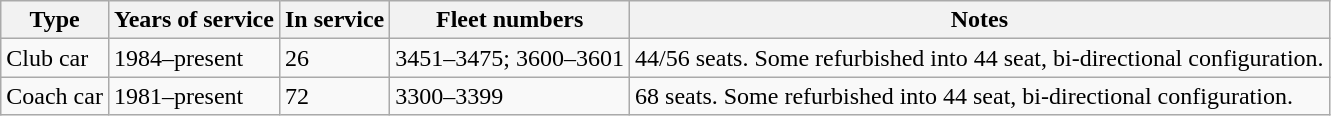<table class="wikitable">
<tr>
<th>Type</th>
<th>Years of service</th>
<th>In service</th>
<th>Fleet numbers</th>
<th>Notes</th>
</tr>
<tr>
<td>Club car</td>
<td>1984–present</td>
<td>26</td>
<td>3451–3475; 3600–3601</td>
<td>44/56 seats. Some refurbished into 44 seat, bi-directional configuration.</td>
</tr>
<tr>
<td>Coach car</td>
<td>1981–present</td>
<td>72</td>
<td>3300–3399</td>
<td>68 seats. Some refurbished into 44 seat, bi-directional configuration.</td>
</tr>
</table>
